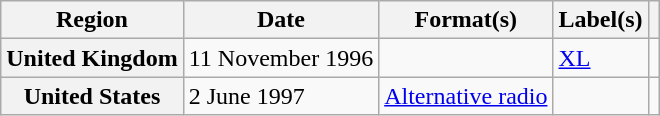<table class="wikitable plainrowheaders">
<tr>
<th scope="col">Region</th>
<th scope="col">Date</th>
<th scope="col">Format(s)</th>
<th scope="col">Label(s)</th>
<th scope="col"></th>
</tr>
<tr>
<th scope="row">United Kingdom</th>
<td>11 November 1996</td>
<td></td>
<td><a href='#'>XL</a></td>
<td></td>
</tr>
<tr>
<th scope="row">United States</th>
<td>2 June 1997</td>
<td><a href='#'>Alternative radio</a></td>
<td></td>
<td></td>
</tr>
</table>
